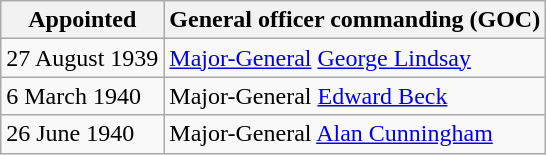<table class="wikitable" style="text-align: left; border-spacing: 2px; border: 1px solid darkgray;">
<tr>
<th>Appointed</th>
<th>General officer commanding (GOC)</th>
</tr>
<tr>
<td>27 August 1939</td>
<td><a href='#'>Major-General</a> <a href='#'>George Lindsay</a></td>
</tr>
<tr>
<td>6 March 1940</td>
<td>Major-General <a href='#'>Edward Beck</a></td>
</tr>
<tr>
<td>26 June 1940</td>
<td>Major-General <a href='#'>Alan Cunningham</a></td>
</tr>
</table>
